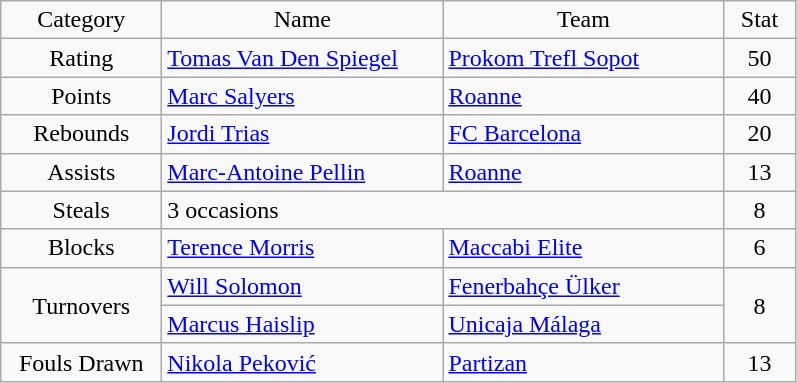<table class="wikitable sortable" style="text-align: center;">
<tr>
<td width=100>Category</td>
<td width=180>Name</td>
<td width=180>Team</td>
<td width=40>Stat</td>
</tr>
<tr>
<td>Rating</td>
<td align="left"> <a href='#'>Tomas Van Den Spiegel</a></td>
<td align="left"> <a href='#'>Prokom Trefl Sopot</a></td>
<td>50</td>
</tr>
<tr>
<td>Points</td>
<td align="left"> <a href='#'>Marc Salyers</a></td>
<td align="left"> <a href='#'>Roanne</a></td>
<td>40</td>
</tr>
<tr>
<td>Rebounds</td>
<td align="left"> <a href='#'>Jordi Trias</a></td>
<td align="left"> <a href='#'>FC Barcelona</a></td>
<td>20</td>
</tr>
<tr>
<td>Assists</td>
<td align="left"> <a href='#'>Marc-Antoine Pellin</a></td>
<td align="left"> <a href='#'>Roanne</a></td>
<td>13</td>
</tr>
<tr>
<td>Steals</td>
<td align="left" colspan="2">3 occasions</td>
<td>8</td>
</tr>
<tr>
<td>Blocks</td>
<td align="left"> <a href='#'>Terence Morris</a></td>
<td align="left"> <a href='#'>Maccabi Elite</a></td>
<td>6</td>
</tr>
<tr>
<td rowspan=2>Turnovers</td>
<td align="left"> <a href='#'>Will Solomon</a></td>
<td align="left"> <a href='#'>Fenerbahçe Ülker</a></td>
<td rowspan=2>8</td>
</tr>
<tr>
<td align="left"> <a href='#'>Marcus Haislip</a></td>
<td align="left"> <a href='#'>Unicaja Málaga</a></td>
</tr>
<tr>
<td>Fouls Drawn</td>
<td align="left"> <a href='#'>Nikola Peković</a></td>
<td align="left"> <a href='#'>Partizan</a></td>
<td>13</td>
</tr>
</table>
